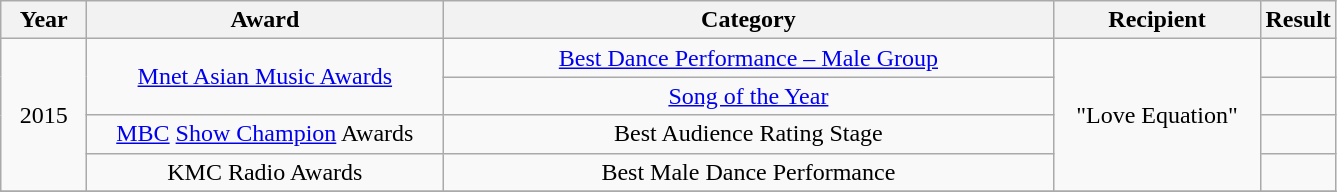<table class="wikitable">
<tr>
<th style="width:50px;">Year</th>
<th style="width:230px;">Award</th>
<th style="width:400px;">Category</th>
<th style="width:130px;">Recipient</th>
<th>Result</th>
</tr>
<tr>
<td align="center" rowspan=4>2015</td>
<td align="center" rowspan=2><a href='#'>Mnet Asian Music Awards</a></td>
<td align="center"><a href='#'>Best Dance Performance – Male Group</a></td>
<td align="center" rowspan=4>"Love Equation"</td>
<td></td>
</tr>
<tr>
<td align="center"><a href='#'>Song of the Year</a></td>
<td></td>
</tr>
<tr>
<td align="center"><a href='#'>MBC</a> <a href='#'>Show Champion</a> Awards</td>
<td align="center">Best Audience Rating Stage</td>
<td></td>
</tr>
<tr>
<td align="center">KMC Radio Awards</td>
<td align="center">Best Male Dance Performance</td>
<td></td>
</tr>
<tr>
</tr>
</table>
